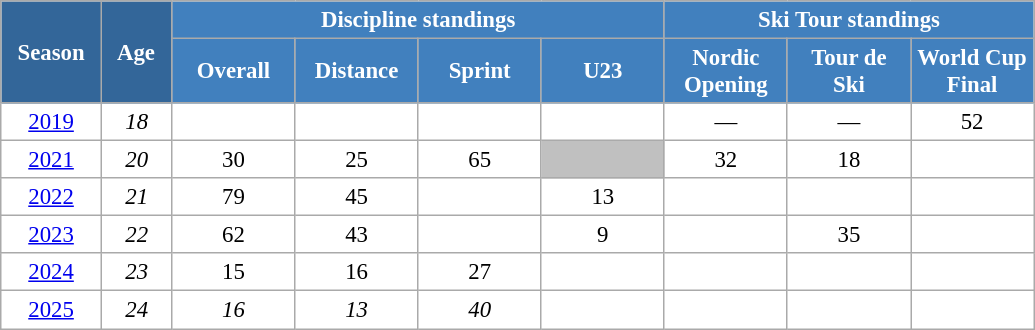<table class="wikitable" style="font-size:95%; text-align:center; border:grey solid 1px; border-collapse:collapse; background:#ffffff;">
<tr>
<th style="background-color:#369; color:white; width:60px;" rowspan="2"> Season </th>
<th style="background-color:#369; color:white; width:40px;" rowspan="2"> Age </th>
<th style="background-color:#4180be; color:white;" colspan="4">Discipline standings</th>
<th style="background-color:#4180be; color:white;" colspan="3">Ski Tour standings</th>
</tr>
<tr>
<th style="background-color:#4180be; color:white; width:75px;">Overall</th>
<th style="background-color:#4180be; color:white; width:75px;">Distance</th>
<th style="background-color:#4180be; color:white; width:75px;">Sprint</th>
<th style="background-color:#4180be; color:white; width:75px;">U23</th>
<th style="background-color:#4180be; color:white; width:75px;">Nordic<br>Opening</th>
<th style="background-color:#4180be; color:white; width:75px;">Tour de<br>Ski</th>
<th style="background-color:#4180be; color:white; width:75px;">World Cup<br>Final</th>
</tr>
<tr>
<td><a href='#'>2019</a></td>
<td><em>18</em></td>
<td></td>
<td></td>
<td></td>
<td></td>
<td>—</td>
<td>—</td>
<td>52</td>
</tr>
<tr>
<td><a href='#'>2021</a></td>
<td><em>20</em></td>
<td>30</td>
<td>25</td>
<td>65</td>
<td style="background:silver;"></td>
<td>32</td>
<td>18</td>
<td></td>
</tr>
<tr>
<td><a href='#'>2022</a></td>
<td><em>21</em></td>
<td>79</td>
<td>45</td>
<td></td>
<td>13</td>
<td></td>
<td></td>
<td></td>
</tr>
<tr>
<td><a href='#'>2023</a></td>
<td><em>22</em></td>
<td>62</td>
<td>43</td>
<td></td>
<td>9</td>
<td></td>
<td>35</td>
<td></td>
</tr>
<tr>
<td><a href='#'>2024</a></td>
<td><em>23</em></td>
<td>15</td>
<td>16</td>
<td>27</td>
<td></td>
<td></td>
<td></td>
<td></td>
</tr>
<tr>
<td><a href='#'>2025</a></td>
<td><em>24</em></td>
<td><em>16</em></td>
<td><em>13</em></td>
<td><em>40</em></td>
<td></td>
<td></td>
<td></td>
<td></td>
</tr>
</table>
